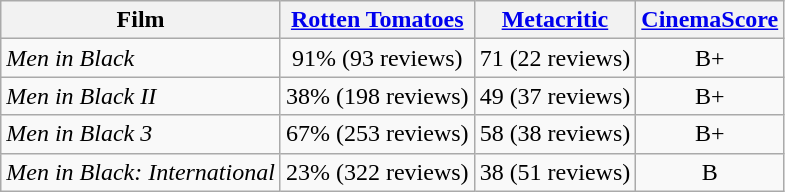<table class="wikitable plainrowheaders" style="text-align:center;">
<tr>
<th><strong>Film</strong></th>
<th><strong><a href='#'>Rotten Tomatoes</a></strong></th>
<th><strong><a href='#'>Metacritic</a></strong></th>
<th><strong><a href='#'>CinemaScore</a></strong></th>
</tr>
<tr>
<td style="text-align:left"><em>Men in Black</em></td>
<td>91% (93 reviews)</td>
<td>71 (22 reviews)</td>
<td>B+</td>
</tr>
<tr>
<td style="text-align:left"><em>Men in Black II</em></td>
<td>38% (198 reviews)</td>
<td>49 (37 reviews)</td>
<td>B+</td>
</tr>
<tr>
<td style="text-align:left"><em>Men in Black 3</em></td>
<td>67% (253 reviews)</td>
<td>58 (38 reviews)</td>
<td>B+</td>
</tr>
<tr>
<td style="text-align:left"><em>Men in Black: International</em></td>
<td>23% (322 reviews)</td>
<td>38 (51 reviews)</td>
<td>B</td>
</tr>
</table>
